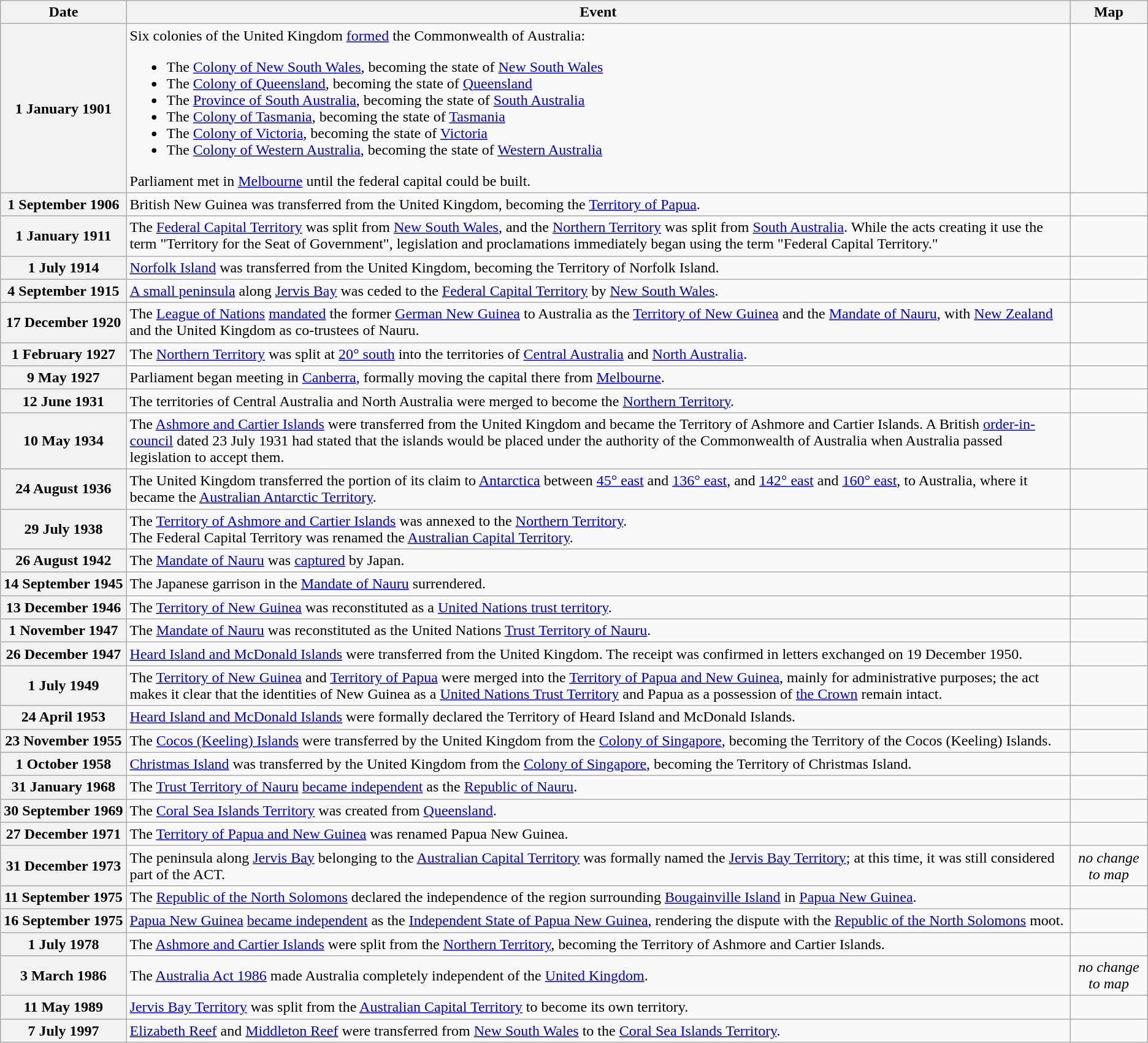<table class="wikitable plainrowheaders">
<tr>
<th scope="col">Date</th>
<th scope="col">Event</th>
<th scope="col">Map</th>
</tr>
<tr>
<th scope="row" style="white-space: nowrap;">1 January 1901</th>
<td>Six colonies of the United Kingdom <a href='#'>formed</a> the Commonwealth of Australia:<br><ul><li>The <a href='#'>Colony of New South Wales</a>, becoming the state of <a href='#'>New South Wales</a></li><li>The <a href='#'>Colony of Queensland</a>, becoming the state of <a href='#'>Queensland</a></li><li>The <a href='#'>Province of South Australia</a>, becoming the state of <a href='#'>South Australia</a></li><li>The <a href='#'>Colony of Tasmania</a>, becoming the state of <a href='#'>Tasmania</a></li><li>The <a href='#'>Colony of Victoria</a>, becoming the state of <a href='#'>Victoria</a></li><li>The <a href='#'>Colony of Western Australia</a>, becoming the state of <a href='#'>Western Australia</a></li></ul>Parliament met in <a href='#'>Melbourne</a> until the federal capital could be built.</td>
<td></td>
</tr>
<tr>
<th scope="row" style="white-space: nowrap;">1 September 1906</th>
<td>British New Guinea was transferred from the United Kingdom, becoming the <a href='#'>Territory of Papua</a>.</td>
<td></td>
</tr>
<tr>
<th scope="row" style="white-space: nowrap;">1 January 1911</th>
<td>The <a href='#'>Federal Capital Territory</a> was split from <a href='#'>New South Wales</a>, and the <a href='#'>Northern Territory</a> was split from <a href='#'>South Australia</a>. While the acts creating it use the term "Territory for the Seat of Government", legislation and proclamations immediately began using the term "Federal Capital Territory."</td>
<td></td>
</tr>
<tr>
<th scope="row" style="white-space: nowrap;">1 July 1914</th>
<td><a href='#'>Norfolk Island</a> was transferred from the United Kingdom, becoming the Territory of Norfolk Island.</td>
<td></td>
</tr>
<tr>
<th scope="row" style="white-space: nowrap;">4 September 1915</th>
<td><a href='#'>A small peninsula</a> along <a href='#'>Jervis Bay</a> was ceded to the <a href='#'>Federal Capital Territory</a> by <a href='#'>New South Wales</a>.</td>
<td></td>
</tr>
<tr>
<th scope="row" style="white-space: nowrap;">17 December 1920</th>
<td>The <a href='#'>League of Nations</a> <a href='#'>mandated</a> the former <a href='#'>German New Guinea</a> to Australia as the <a href='#'>Territory of New Guinea</a> and the <a href='#'>Mandate of Nauru</a>, with <a href='#'>New Zealand</a> and the United Kingdom as co-trustees of Nauru.</td>
<td></td>
</tr>
<tr>
<th scope="row" style="white-space: nowrap;">1 February 1927</th>
<td>The <a href='#'>Northern Territory</a> was split at <a href='#'>20° south</a> into the territories of <a href='#'>Central Australia</a> and <a href='#'>North Australia</a>.</td>
<td></td>
</tr>
<tr>
<th scope="row" style="white-space: nowrap;">9 May 1927</th>
<td>Parliament began meeting in <a href='#'>Canberra</a>, formally moving the capital there from <a href='#'>Melbourne</a>.</td>
<td></td>
</tr>
<tr>
<th scope="row" style="white-space: nowrap;">12 June 1931</th>
<td>The territories of Central Australia and North Australia were merged to become the <a href='#'>Northern Territory</a>.</td>
<td></td>
</tr>
<tr>
<th scope="row" style="white-space: nowrap;">10 May 1934</th>
<td>The <a href='#'>Ashmore and Cartier Islands</a> were transferred from the United Kingdom and became the Territory of Ashmore and Cartier Islands. A British <a href='#'>order-in-council</a> dated 23 July 1931 had stated that the islands would be placed under the authority of the Commonwealth of Australia when Australia passed legislation to accept them.</td>
<td></td>
</tr>
<tr>
<th scope="row" style="white-space: nowrap;">24 August 1936</th>
<td>The United Kingdom transferred the portion of its claim to <a href='#'>Antarctica</a> between <a href='#'>45° east</a> and <a href='#'>136° east</a>, and <a href='#'>142° east</a> and <a href='#'>160° east</a>, to Australia, where it became the <a href='#'>Australian Antarctic Territory</a>.</td>
<td></td>
</tr>
<tr>
<th scope="row" style="white-space: nowrap;">29 July 1938</th>
<td>The <a href='#'>Territory of Ashmore and Cartier Islands</a> was annexed to the <a href='#'>Northern Territory</a>.<br>The Federal Capital Territory was renamed the <a href='#'>Australian Capital Territory</a>.</td>
<td></td>
</tr>
<tr>
<th scope="row" style="white-space: nowrap;">26 August 1942</th>
<td>The <a href='#'>Mandate of Nauru</a> was <a href='#'>captured</a> by Japan.</td>
<td></td>
</tr>
<tr>
<th scope="row" style="white-space: nowrap;">14 September 1945</th>
<td>The Japanese garrison in the <a href='#'>Mandate of Nauru</a> surrendered.</td>
<td></td>
</tr>
<tr>
<th scope="row" style="white-space: nowrap;">13 December 1946</th>
<td>The <a href='#'>Territory of New Guinea</a> was reconstituted as a <a href='#'>United Nations trust territory</a>.</td>
<td></td>
</tr>
<tr>
<th scope="row" style="white-space: nowrap;">1 November 1947</th>
<td>The <a href='#'>Mandate of Nauru</a> was reconstituted as the United Nations <a href='#'>Trust Territory of Nauru</a>.</td>
<td></td>
</tr>
<tr>
<th scope="row" style="white-space: nowrap;">26 December 1947</th>
<td><a href='#'>Heard Island and McDonald Islands</a> were transferred from the United Kingdom. The receipt was confirmed in letters exchanged on 19 December 1950.</td>
<td></td>
</tr>
<tr>
<th scope="row" style="white-space: nowrap;">1 July 1949</th>
<td>The <a href='#'>Territory of New Guinea</a> and <a href='#'>Territory of Papua</a> were merged into the <a href='#'>Territory of Papua and New Guinea</a>, mainly for administrative purposes; the act makes it clear that the identities of New Guinea as a <a href='#'>United Nations Trust Territory</a> and Papua as a possession of <a href='#'>the Crown</a> remain intact.</td>
<td></td>
</tr>
<tr>
<th scope="row" style="white-space: nowrap;">24 April 1953</th>
<td><a href='#'>Heard Island and McDonald Islands</a> were formally declared the Territory of Heard Island and McDonald Islands.</td>
<td></td>
</tr>
<tr>
<th scope="row" style="white-space: nowrap;">23 November 1955</th>
<td>The <a href='#'>Cocos (Keeling) Islands</a> were transferred by the United Kingdom from the <a href='#'>Colony of Singapore</a>, becoming the Territory of the Cocos (Keeling) Islands.</td>
<td></td>
</tr>
<tr>
<th scope="row" style="white-space: nowrap;">1 October 1958</th>
<td><a href='#'>Christmas Island</a> was transferred by the United Kingdom from the <a href='#'>Colony of Singapore</a>, becoming the Territory of Christmas Island.</td>
<td></td>
</tr>
<tr>
<th scope="row" style="white-space: nowrap;">31 January 1968</th>
<td>The <a href='#'>Trust Territory of Nauru</a> <a href='#'>became independent</a> as the <a href='#'>Republic of Nauru</a>.</td>
<td></td>
</tr>
<tr>
<th scope="row" style="white-space: nowrap;">30 September 1969</th>
<td>The <a href='#'>Coral Sea Islands Territory</a> was created from <a href='#'>Queensland</a>.</td>
<td></td>
</tr>
<tr>
<th scope="row" style="white-space: nowrap;">27 December 1971</th>
<td>The <a href='#'>Territory of Papua and New Guinea</a> was renamed Papua New Guinea.</td>
<td></td>
</tr>
<tr>
<th scope="row" style="white-space: nowrap;">31 December 1973</th>
<td>The peninsula along <a href='#'>Jervis Bay</a> belonging to the <a href='#'>Australian Capital Territory</a> was formally named the <a href='#'>Jervis Bay Territory</a>; at this time, it was still considered part of the ACT.</td>
<td align="center"><em>no change to map</em></td>
</tr>
<tr>
<th scope="row" style="white-space: nowrap;">11 September 1975</th>
<td>The <a href='#'>Republic of the North Solomons</a> declared the independence of the region surrounding <a href='#'>Bougainville Island</a> in <a href='#'>Papua New Guinea</a>.</td>
<td></td>
</tr>
<tr>
<th scope="row" style="white-space: nowrap;">16 September 1975</th>
<td><a href='#'>Papua New Guinea</a> <a href='#'>became independent</a> as the <a href='#'>Independent State of Papua New Guinea</a>, rendering the dispute with the <a href='#'>Republic of the North Solomons</a> moot.</td>
<td></td>
</tr>
<tr>
<th scope="row" style="white-space: nowrap;">1 July 1978</th>
<td>The <a href='#'>Ashmore and Cartier Islands</a> were split from the <a href='#'>Northern Territory</a>, becoming the Territory of Ashmore and Cartier Islands.</td>
<td></td>
</tr>
<tr>
<th scope="row" style="white-space: nowrap;">3 March 1986</th>
<td>The <a href='#'>Australia Act 1986</a> made Australia completely independent of the <a href='#'>United Kingdom</a>.</td>
<td align="center"><em>no change to map</em></td>
</tr>
<tr>
<th scope="row" style="white-space: nowrap;">11 May 1989</th>
<td><a href='#'>Jervis Bay Territory</a> was split from the <a href='#'>Australian Capital Territory</a> to become its own territory.</td>
<td></td>
</tr>
<tr>
<th scope="row" style="white-space: nowrap;">7 July 1997</th>
<td><a href='#'>Elizabeth Reef</a> and <a href='#'>Middleton Reef</a> were transferred from <a href='#'>New South Wales</a> to the <a href='#'>Coral Sea Islands Territory</a>.</td>
<td></td>
</tr>
</table>
